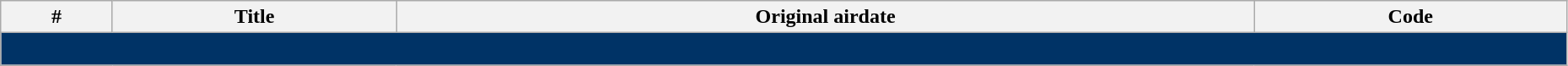<table class="wikitable plainrowheaders" style="width:98%;">
<tr>
<th>#</th>
<th>Title</th>
<th>Original airdate</th>
<th>Code</th>
</tr>
<tr>
<td colspan="4" style="background:#036;"><br>








































</td>
</tr>
</table>
